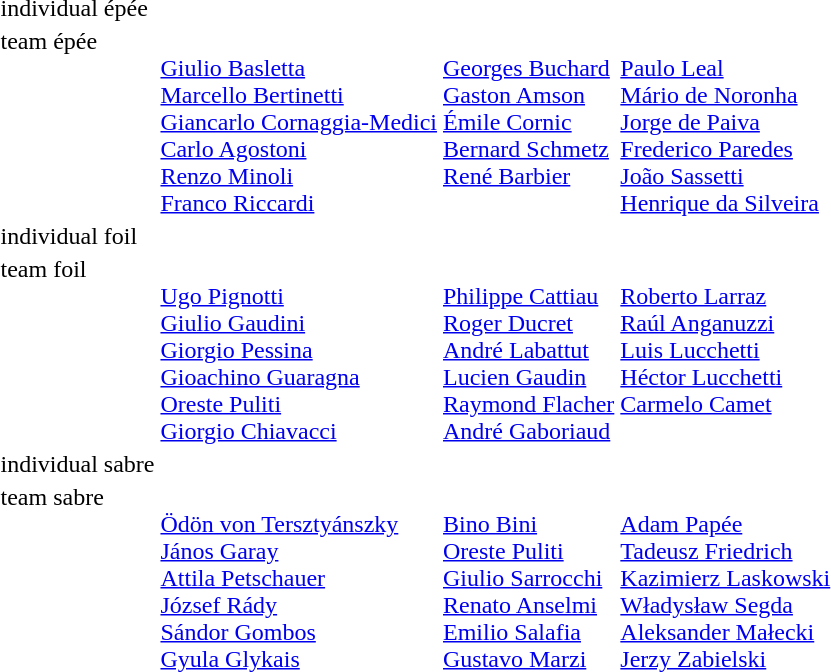<table>
<tr valign="top">
<td>individual épée<br></td>
<td></td>
<td></td>
<td></td>
</tr>
<tr valign="top">
<td>team épée<br></td>
<td><br><a href='#'>Giulio Basletta</a><br><a href='#'>Marcello Bertinetti</a><br><a href='#'>Giancarlo Cornaggia-Medici</a><br><a href='#'>Carlo Agostoni</a><br><a href='#'>Renzo Minoli</a><br><a href='#'>Franco Riccardi</a></td>
<td><br><a href='#'>Georges Buchard</a><br><a href='#'>Gaston Amson</a><br><a href='#'>Émile Cornic</a><br><a href='#'>Bernard Schmetz</a><br><a href='#'>René Barbier</a></td>
<td><br><a href='#'>Paulo Leal</a><br><a href='#'>Mário de Noronha</a><br><a href='#'>Jorge de Paiva</a><br><a href='#'>Frederico Paredes</a><br><a href='#'>João Sassetti</a><br><a href='#'>Henrique da Silveira</a></td>
</tr>
<tr valign="top">
<td>individual foil<br></td>
<td></td>
<td></td>
<td></td>
</tr>
<tr valign="top">
<td>team foil<br></td>
<td><br><a href='#'>Ugo Pignotti</a><br><a href='#'>Giulio Gaudini</a><br><a href='#'>Giorgio Pessina</a><br><a href='#'>Gioachino Guaragna</a><br><a href='#'>Oreste Puliti</a><br><a href='#'>Giorgio Chiavacci</a></td>
<td><br><a href='#'>Philippe Cattiau</a><br><a href='#'>Roger Ducret</a><br><a href='#'>André Labattut</a><br><a href='#'>Lucien Gaudin</a><br><a href='#'>Raymond Flacher</a><br><a href='#'>André Gaboriaud</a></td>
<td valign=top><br><a href='#'>Roberto Larraz</a><br><a href='#'>Raúl Anganuzzi</a><br><a href='#'>Luis Lucchetti</a><br><a href='#'>Héctor Lucchetti</a><br><a href='#'>Carmelo Camet</a></td>
</tr>
<tr valign="top">
<td>individual sabre<br></td>
<td></td>
<td></td>
<td></td>
</tr>
<tr valign="top">
<td>team sabre<br></td>
<td><br><a href='#'>Ödön von Tersztyánszky</a><br><a href='#'>János Garay</a><br><a href='#'>Attila Petschauer</a><br><a href='#'>József Rády</a><br><a href='#'>Sándor Gombos</a><br><a href='#'>Gyula Glykais</a></td>
<td><br><a href='#'>Bino Bini</a><br><a href='#'>Oreste Puliti</a><br><a href='#'>Giulio Sarrocchi</a><br><a href='#'>Renato Anselmi</a><br><a href='#'>Emilio Salafia</a><br><a href='#'>Gustavo Marzi</a></td>
<td><br><a href='#'>Adam Papée</a><br><a href='#'>Tadeusz Friedrich</a><br><a href='#'>Kazimierz Laskowski</a><br><a href='#'>Władysław Segda</a><br><a href='#'>Aleksander Małecki</a><br><a href='#'>Jerzy Zabielski</a></td>
</tr>
<tr>
</tr>
</table>
